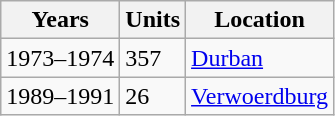<table class="wikitable">
<tr>
<th>Years</th>
<th>Units</th>
<th>Location</th>
</tr>
<tr>
<td>1973–1974</td>
<td>357</td>
<td><a href='#'>Durban</a></td>
</tr>
<tr>
<td>1989–1991</td>
<td>26</td>
<td><a href='#'>Verwoerdburg</a></td>
</tr>
</table>
